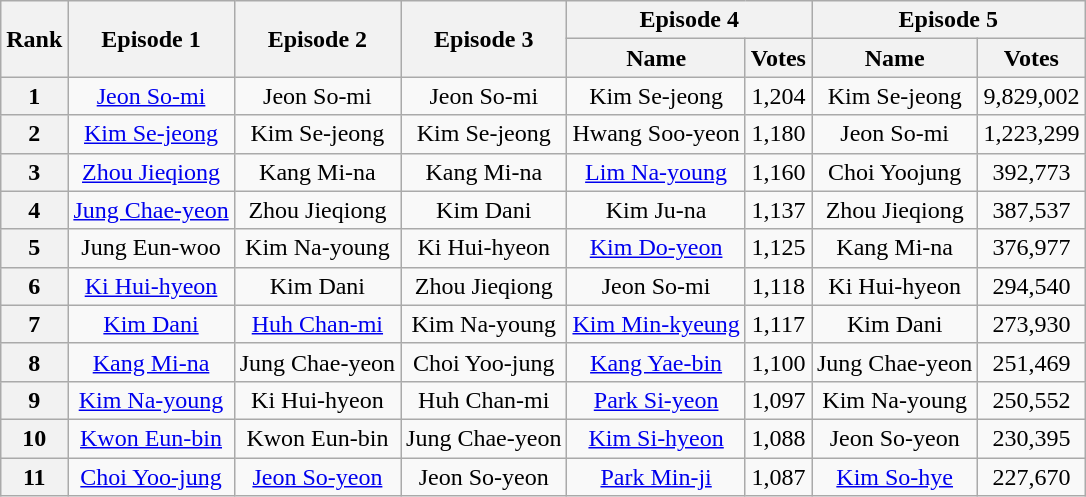<table class="wikitable sortable collapsible" style="text-align:center">
<tr>
<th scope="col" rowspan="2">Rank</th>
<th scope="col" rowspan="2">Episode 1<br></th>
<th scope="col" rowspan="2">Episode 2<br></th>
<th scope="col" rowspan="2">Episode 3<br></th>
<th scope="col" colspan="2">Episode 4 </th>
<th scope="col" colspan="2">Episode 5 </th>
</tr>
<tr>
<th scope="col">Name</th>
<th scope="col">Votes</th>
<th scope="col">Name</th>
<th scope="col">Votes</th>
</tr>
<tr>
<th scope="row">1</th>
<td><a href='#'>Jeon So-mi</a></td>
<td>Jeon So-mi</td>
<td>Jeon So-mi</td>
<td>Kim Se-jeong</td>
<td>1,204</td>
<td>Kim Se-jeong</td>
<td>9,829,002</td>
</tr>
<tr>
<th scope="row">2</th>
<td><a href='#'>Kim Se-jeong</a></td>
<td>Kim Se-jeong</td>
<td>Kim Se-jeong</td>
<td>Hwang Soo-yeon</td>
<td>1,180</td>
<td>Jeon So-mi</td>
<td>1,223,299</td>
</tr>
<tr>
<th scope="row">3</th>
<td><a href='#'>Zhou Jieqiong</a></td>
<td>Kang Mi-na</td>
<td>Kang Mi-na</td>
<td><a href='#'>Lim Na-young</a></td>
<td>1,160</td>
<td>Choi Yoojung</td>
<td>392,773</td>
</tr>
<tr>
<th scope="row">4</th>
<td><a href='#'>Jung Chae-yeon</a></td>
<td>Zhou Jieqiong</td>
<td>Kim Dani</td>
<td>Kim Ju-na</td>
<td>1,137</td>
<td>Zhou Jieqiong</td>
<td>387,537</td>
</tr>
<tr>
<th scope="row">5</th>
<td>Jung Eun-woo</td>
<td>Kim Na-young</td>
<td>Ki Hui-hyeon</td>
<td><a href='#'>Kim Do-yeon</a></td>
<td>1,125</td>
<td>Kang Mi-na</td>
<td>376,977</td>
</tr>
<tr>
<th scope="row">6</th>
<td><a href='#'>Ki Hui-hyeon</a></td>
<td>Kim Dani</td>
<td>Zhou Jieqiong</td>
<td>Jeon So-mi</td>
<td>1,118</td>
<td>Ki Hui-hyeon</td>
<td>294,540</td>
</tr>
<tr>
<th scope="row">7</th>
<td><a href='#'>Kim Dani</a></td>
<td><a href='#'>Huh Chan-mi</a></td>
<td>Kim Na-young</td>
<td><a href='#'>Kim Min-kyeung</a></td>
<td>1,117</td>
<td>Kim Dani</td>
<td>273,930</td>
</tr>
<tr>
<th scope="row">8</th>
<td><a href='#'>Kang Mi-na</a></td>
<td>Jung Chae-yeon</td>
<td>Choi Yoo-jung</td>
<td><a href='#'>Kang Yae-bin</a></td>
<td>1,100</td>
<td>Jung Chae-yeon</td>
<td>251,469</td>
</tr>
<tr>
<th scope="row">9</th>
<td><a href='#'>Kim Na-young</a></td>
<td>Ki Hui-hyeon</td>
<td>Huh Chan-mi</td>
<td><a href='#'>Park Si-yeon</a></td>
<td>1,097</td>
<td>Kim Na-young</td>
<td>250,552</td>
</tr>
<tr>
<th scope="row">10</th>
<td><a href='#'>Kwon Eun-bin</a></td>
<td>Kwon Eun-bin</td>
<td>Jung Chae-yeon</td>
<td><a href='#'>Kim Si-hyeon</a></td>
<td>1,088</td>
<td>Jeon So-yeon</td>
<td>230,395</td>
</tr>
<tr>
<th scope="row">11</th>
<td><a href='#'>Choi Yoo-jung</a></td>
<td><a href='#'>Jeon So-yeon</a></td>
<td>Jeon So-yeon</td>
<td><a href='#'>Park Min-ji</a></td>
<td>1,087</td>
<td><a href='#'>Kim So-hye</a></td>
<td>227,670</td>
</tr>
</table>
